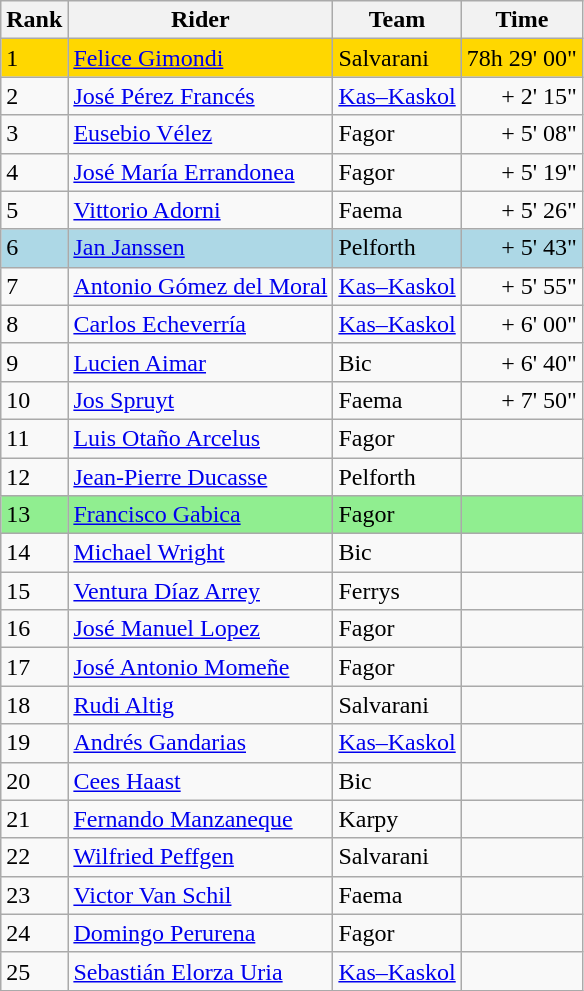<table class="wikitable">
<tr>
<th>Rank</th>
<th>Rider</th>
<th>Team</th>
<th>Time</th>
</tr>
<tr bgcolor=gold>
<td>1</td>
<td>	<a href='#'>Felice Gimondi</a></td>
<td>Salvarani</td>
<td align="right">78h 29' 00"</td>
</tr>
<tr>
<td>2</td>
<td>	<a href='#'>José Pérez Francés</a></td>
<td><a href='#'>Kas–Kaskol</a></td>
<td align="right">+ 2' 15"</td>
</tr>
<tr>
<td>3</td>
<td>	<a href='#'>Eusebio Vélez</a></td>
<td>Fagor</td>
<td align="right">+ 5' 08"</td>
</tr>
<tr>
<td>4</td>
<td>	<a href='#'>José María Errandonea</a></td>
<td>Fagor</td>
<td align="right">+ 5' 19"</td>
</tr>
<tr>
<td>5</td>
<td>	<a href='#'>Vittorio Adorni</a></td>
<td>Faema</td>
<td align="right">+ 5' 26"</td>
</tr>
<tr bgcolor=lightblue>
<td>6</td>
<td>	<a href='#'>Jan Janssen</a></td>
<td>Pelforth</td>
<td align="right">+ 5' 43"</td>
</tr>
<tr>
<td>7</td>
<td>	<a href='#'>Antonio Gómez del Moral</a></td>
<td><a href='#'>Kas–Kaskol</a></td>
<td align="right">+ 5' 55"</td>
</tr>
<tr>
<td>8</td>
<td>	<a href='#'>Carlos Echeverría</a></td>
<td><a href='#'>Kas–Kaskol</a></td>
<td align="right">+ 6' 00"</td>
</tr>
<tr>
<td>9</td>
<td>	<a href='#'>Lucien Aimar</a></td>
<td>Bic</td>
<td align="right">+ 6' 40"</td>
</tr>
<tr>
<td>10</td>
<td>	<a href='#'>Jos Spruyt</a></td>
<td>Faema</td>
<td align="right">+ 7' 50"</td>
</tr>
<tr>
<td>11</td>
<td>	<a href='#'>Luis Otaño Arcelus</a></td>
<td>Fagor</td>
<td align="right"></td>
</tr>
<tr>
<td>12</td>
<td>	<a href='#'>Jean-Pierre Ducasse</a></td>
<td>Pelforth</td>
<td align="right"></td>
</tr>
<tr bgcolor=lightgreen>
<td>13</td>
<td>	<a href='#'>Francisco Gabica</a></td>
<td>Fagor</td>
<td align="right"></td>
</tr>
<tr>
<td>14</td>
<td>	<a href='#'>Michael Wright</a></td>
<td>Bic</td>
<td align="right"></td>
</tr>
<tr>
<td>15</td>
<td>	<a href='#'>Ventura Díaz Arrey</a></td>
<td>Ferrys</td>
<td align="right"></td>
</tr>
<tr>
<td>16</td>
<td>	<a href='#'>José Manuel Lopez</a></td>
<td>Fagor</td>
<td align="right"></td>
</tr>
<tr>
<td>17</td>
<td>	<a href='#'>José Antonio Momeñe</a></td>
<td>Fagor</td>
<td align="right"></td>
</tr>
<tr>
<td>18</td>
<td>	<a href='#'>Rudi Altig</a></td>
<td>Salvarani</td>
<td align="right"></td>
</tr>
<tr>
<td>19</td>
<td>	<a href='#'>Andrés Gandarias</a></td>
<td><a href='#'>Kas–Kaskol</a></td>
<td align="right"></td>
</tr>
<tr>
<td>20</td>
<td>	<a href='#'>Cees Haast</a></td>
<td>Bic</td>
<td align="right"></td>
</tr>
<tr>
<td>21</td>
<td>	<a href='#'>Fernando Manzaneque</a></td>
<td>Karpy</td>
<td align="right"></td>
</tr>
<tr>
<td>22</td>
<td>	<a href='#'>Wilfried Peffgen</a></td>
<td>Salvarani</td>
<td align="right"></td>
</tr>
<tr>
<td>23</td>
<td>	<a href='#'>Victor Van Schil</a></td>
<td>Faema</td>
<td align="right"></td>
</tr>
<tr>
<td>24</td>
<td>	<a href='#'>Domingo Perurena</a></td>
<td>Fagor</td>
<td align="right"></td>
</tr>
<tr>
<td>25</td>
<td>	<a href='#'>Sebastián Elorza Uria</a></td>
<td><a href='#'>Kas–Kaskol</a></td>
<td align="right"></td>
</tr>
</table>
